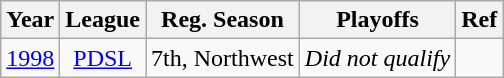<table class="wikitable" style="text-align: center;">
<tr>
<th>Year</th>
<th>League</th>
<th>Reg. Season</th>
<th>Playoffs</th>
<th>Ref</th>
</tr>
<tr>
<td><a href='#'>1998</a></td>
<td rowspan=2><a href='#'>PDSL</a></td>
<td>7th, Northwest</td>
<td><em>Did not qualify</em></td>
<td></td>
</tr>
</table>
